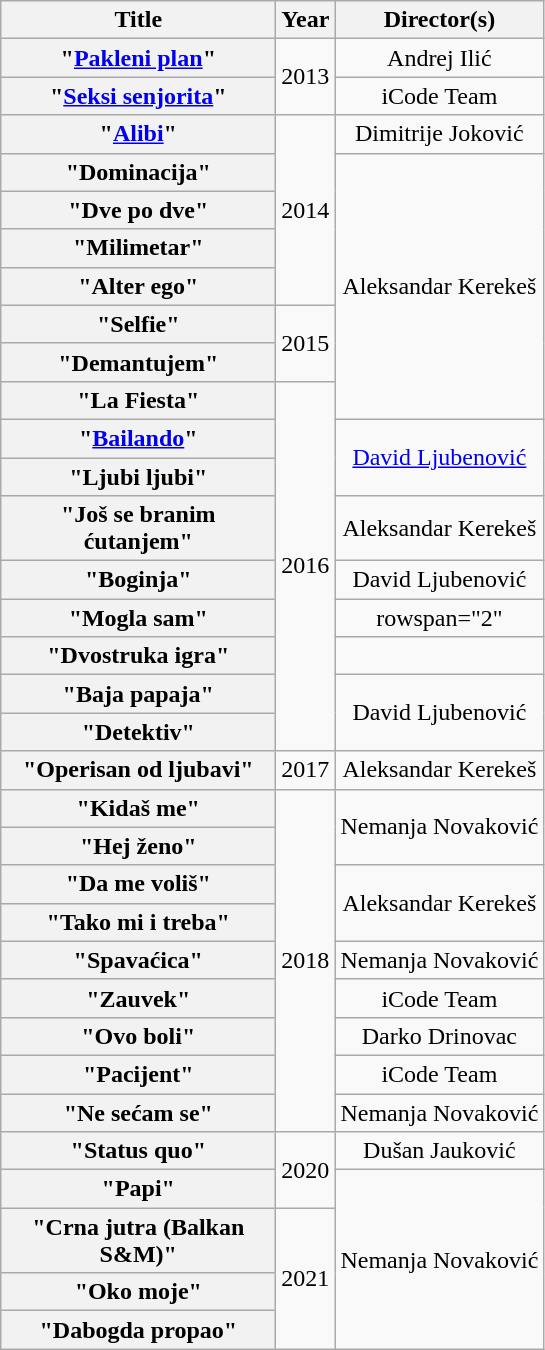<table class="wikitable plainrowheaders" style="text-align:center;">
<tr>
<th scope="col" style="width:11em;">Title</th>
<th scope="col">Year</th>
<th scope="col">Director(s)</th>
</tr>
<tr>
<th scope="row">"<a href='#'>Pakleni plan</a>"</th>
<td rowspan="2">2013</td>
<td>Andrej Ilić</td>
</tr>
<tr>
<th scope="row">"<a href='#'>Seksi senjorita</a>"</th>
<td>iCode Team</td>
</tr>
<tr>
<th scope="row">"<a href='#'>Alibi</a>"<br></th>
<td rowspan="5">2014</td>
<td>Dimitrije Joković</td>
</tr>
<tr>
<th scope="row">"Dominacija"</th>
<td rowspan="7">Aleksandar Kerekeš</td>
</tr>
<tr>
<th scope="row">"Dve po dve"</th>
</tr>
<tr>
<th scope="row">"Milimetar"</th>
</tr>
<tr>
<th scope="row">"Alter ego"</th>
</tr>
<tr>
<th scope="row">"Selfie"</th>
<td rowspan="2">2015</td>
</tr>
<tr>
<th scope="row">"Demantujem"</th>
</tr>
<tr>
<th scope="row">"La Fiesta"</th>
<td rowspan="9">2016</td>
</tr>
<tr>
<th scope="row">"<a href='#'>Bailando</a>"</th>
<td rowspan="2"><a href='#'>David Ljubenović</a></td>
</tr>
<tr>
<th scope="row">"Ljubi ljubi"</th>
</tr>
<tr>
<th scope="row">"Još se branim ćutanjem"<br></th>
<td>Aleksandar Kerekeš</td>
</tr>
<tr>
<th scope="row">"Boginja"</th>
<td>David Ljubenović</td>
</tr>
<tr>
<th scope="row">"Mogla sam"</th>
<td>rowspan="2" </td>
</tr>
<tr>
<th scope="row">"Dvostruka igra"</th>
</tr>
<tr>
<th scope="row">"Baja papaja"</th>
<td rowspan="2">David Ljubenović</td>
</tr>
<tr>
<th scope="row">"Detektiv"</th>
</tr>
<tr>
<th scope="row">"Operisan od ljubavi"</th>
<td>2017</td>
<td>Aleksandar Kerekeš</td>
</tr>
<tr>
<th scope="row">"Kidaš me"<br></th>
<td rowspan="9">2018</td>
<td rowspan="2">Nemanja Novaković</td>
</tr>
<tr>
<th scope="row">"Hej ženo"</th>
</tr>
<tr>
<th scope="row">"Da me voliš"</th>
<td rowspan="2">Aleksandar Kerekeš</td>
</tr>
<tr>
<th scope="row">"Tako mi i treba"</th>
</tr>
<tr>
<th scope="row">"Spavaćica"</th>
<td>Nemanja Novaković</td>
</tr>
<tr>
<th scope="row">"Zauvek"</th>
<td>iCode Team</td>
</tr>
<tr>
<th scope="row">"Ovo boli"</th>
<td>Darko Drinovac</td>
</tr>
<tr>
<th scope="row">"Pacijent"</th>
<td>iCode Team</td>
</tr>
<tr>
<th scope="row">"Ne sećam se"</th>
<td>Nemanja Novaković</td>
</tr>
<tr>
<th scope="row">"Status quo"</th>
<td rowspan="2">2020</td>
<td>Dušan Jauković</td>
</tr>
<tr>
<th scope="row">"Papi"</th>
<td rowspan="4">Nemanja Novaković</td>
</tr>
<tr>
<th scope="row">"Crna jutra (Balkan S&M)"</th>
<td rowspan="3">2021</td>
</tr>
<tr>
<th scope="row">"Oko moje"<br></th>
</tr>
<tr>
<th scope="row">"Dabogda propao"</th>
</tr>
</table>
